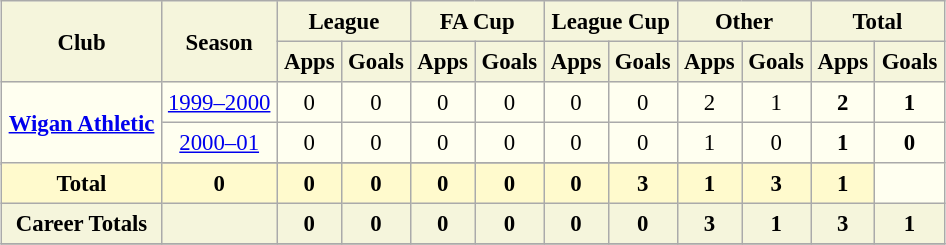<table border=1 align=center cellpadding=4 cellspacing=2 style="background: ivory; font-size: 95%; border: 1px #aaaaaa solid; border-collapse: collapse; clear:center">
<tr style="background:beige">
<th rowspan="2">Club</th>
<th rowspan="2">Season</th>
<th colspan="2">League</th>
<th colspan="2">FA Cup</th>
<th colspan="2">League Cup</th>
<th colspan="2">Other</th>
<th colspan="2">Total</th>
</tr>
<tr style="background:beige">
<th>Apps</th>
<th>Goals</th>
<th>Apps</th>
<th>Goals</th>
<th>Apps</th>
<th>Goals</th>
<th>Apps</th>
<th>Goals</th>
<th>Apps</th>
<th>Goals</th>
</tr>
<tr>
<td rowspan="3" align=center valign=center><strong><a href='#'>Wigan Athletic</a></strong></td>
<td align="center"><a href='#'>1999–2000</a></td>
<td align="center">0</td>
<td align="center">0</td>
<td align="center">0</td>
<td align="center">0</td>
<td align="center">0</td>
<td align="center">0</td>
<td align="center">2</td>
<td align="center">1</td>
<th>2</th>
<th>1</th>
</tr>
<tr>
<td align="center"><a href='#'>2000–01</a></td>
<td align="center">0</td>
<td align="center">0</td>
<td align="center">0</td>
<td align="center">0</td>
<td align="center">0</td>
<td align="center">0</td>
<td align="center">1</td>
<td align="center">0</td>
<th>1</th>
<th>0</th>
</tr>
<tr>
</tr>
<tr style="background:lemonchiffon">
<th>Total</th>
<th>0</th>
<th>0</th>
<th>0</th>
<th>0</th>
<th>0</th>
<th>0</th>
<th>3</th>
<th>1</th>
<th>3</th>
<th>1</th>
</tr>
<tr>
<th style="background:beige">Career Totals</th>
<th style="background:beige" colspan="1"></th>
<th style="background:beige">0</th>
<th style="background:beige">0</th>
<th style="background:beige">0</th>
<th style="background:beige">0</th>
<th style="background:beige">0</th>
<th style="background:beige">0</th>
<th style="background:beige">3</th>
<th style="background:beige">1</th>
<th style="background:beige">3</th>
<th style="background:beige">1</th>
</tr>
<tr>
</tr>
</table>
